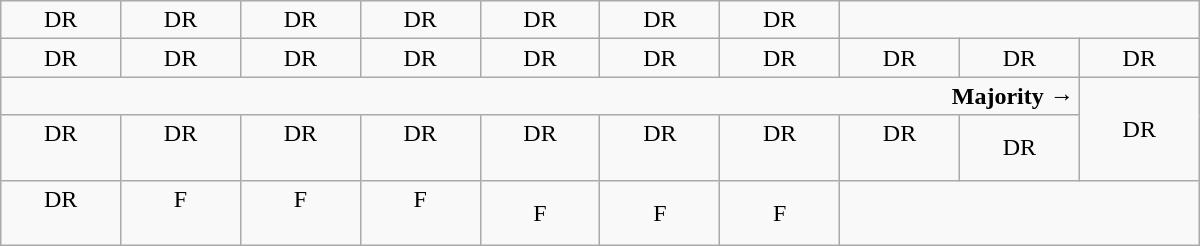<table class="wikitable" style="text-align:center" width=800px>
<tr>
<td>DR</td>
<td>DR</td>
<td>DR</td>
<td>DR</td>
<td>DR</td>
<td>DR</td>
<td>DR</td>
</tr>
<tr>
<td width=50px >DR</td>
<td width=50px >DR</td>
<td width=50px >DR</td>
<td width=50px >DR</td>
<td width=50px >DR</td>
<td width=50px >DR</td>
<td width=50px >DR</td>
<td width=50px >DR</td>
<td width=50px >DR</td>
<td width=50px >DR</td>
</tr>
<tr>
<td colspan=9 style="text-align:right"><strong>Majority →</strong></td>
<td rowspan=2 >DR</td>
</tr>
<tr>
<td>DR<br><br></td>
<td>DR<br><br></td>
<td>DR<br><br></td>
<td>DR<br><br></td>
<td>DR<br><br></td>
<td>DR<br><br></td>
<td>DR<br><br></td>
<td>DR<br><br></td>
<td>DR</td>
</tr>
<tr>
<td>DR<br><br></td>
<td>F<br><br></td>
<td>F<br><br></td>
<td>F<br><br></td>
<td>F</td>
<td>F</td>
<td>F</td>
</tr>
</table>
